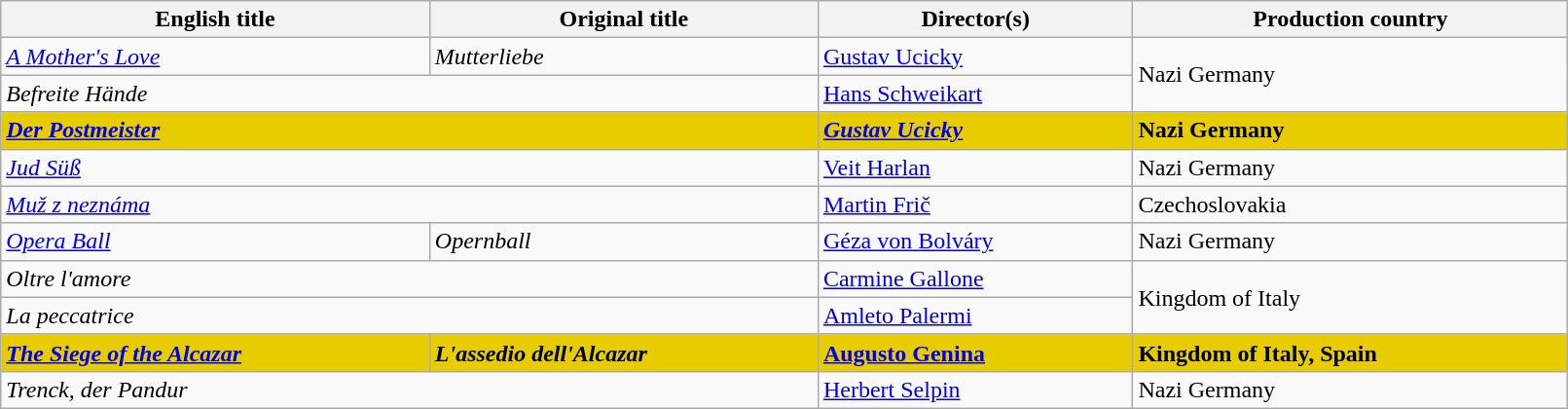<table class="wikitable" width="85%">
<tr>
<th>English title</th>
<th>Original title</th>
<th>Director(s)</th>
<th>Production country</th>
</tr>
<tr>
<td><em><a href='#'>A Mother's Love</a></em></td>
<td><em>Mutterliebe</em></td>
<td><a href='#'>Gustav Ucicky</a></td>
<td rowspan="2">Nazi Germany</td>
</tr>
<tr>
<td colspan="2"><em>Befreite Hände</em></td>
<td><a href='#'>Hans Schweikart</a></td>
</tr>
<tr style="background:#E7CD00;">
<td colspan="2"><strong><em><a href='#'>Der Postmeister</a></em></strong></td>
<td><strong><em><a href='#'>Gustav Ucicky</a></em></strong></td>
<td><strong>Nazi Germany</strong></td>
</tr>
<tr>
<td colspan="2"><em><a href='#'>Jud Süß</a></em></td>
<td><a href='#'>Veit Harlan</a></td>
<td>Nazi Germany</td>
</tr>
<tr>
<td colspan="2"><em><a href='#'>Muž z neznáma</a></em></td>
<td><a href='#'>Martin Frič</a></td>
<td>Czechoslovakia</td>
</tr>
<tr>
<td><em><a href='#'>Opera Ball</a></em></td>
<td><em>Opernball</em></td>
<td><a href='#'>Géza von Bolváry</a></td>
<td>Nazi Germany</td>
</tr>
<tr>
<td colspan="2"><em>Oltre l'amore</em></td>
<td><a href='#'>Carmine Gallone</a></td>
<td rowspan="2">Kingdom of Italy</td>
</tr>
<tr>
<td colspan="2"><em>La peccatrice</em></td>
<td><a href='#'>Amleto Palermi</a></td>
</tr>
<tr style="background:#E7CD00;">
<td><strong><em><a href='#'>The Siege of the Alcazar</a></em></strong></td>
<td><strong><em>L'assedio dell'Alcazar</em></strong></td>
<td><strong><a href='#'>Augusto Genina</a></strong></td>
<td><strong>Kingdom of Italy, Spain</strong></td>
</tr>
<tr>
<td colspan="2"><em>Trenck, der Pandur</em></td>
<td><a href='#'>Herbert Selpin</a></td>
<td>Nazi Germany</td>
</tr>
</table>
